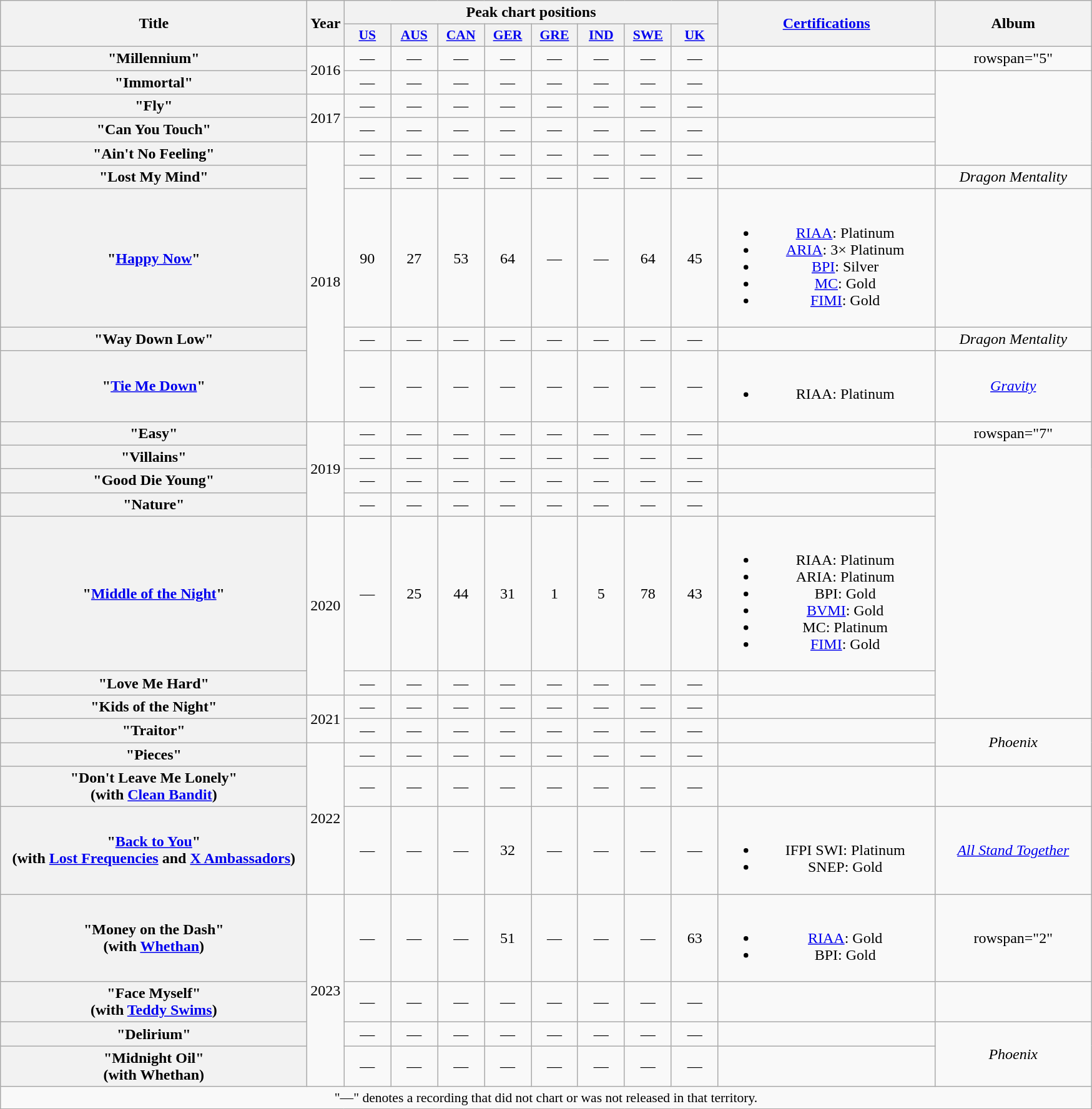<table class="wikitable plainrowheaders" style="text-align:center;">
<tr>
<th scope="col" rowspan="2" style="width:20em;">Title</th>
<th scope="col" rowspan="2">Year</th>
<th scope="col" colspan="8">Peak chart positions</th>
<th scope="col" rowspan="2" style="width:14em;"><a href='#'>Certifications</a></th>
<th scope="col" rowspan="2" style="width:10em;">Album</th>
</tr>
<tr>
<th scope="col" style="width:3em;font-size:90%;"><a href='#'>US</a><br></th>
<th scope="col" style="width:3em;font-size:90%;"><a href='#'>AUS</a><br></th>
<th scope="col" style="width:3em;font-size:90%;"><a href='#'>CAN</a><br></th>
<th scope="col" style="width:3em;font-size:90%;"><a href='#'>GER</a><br></th>
<th scope="col" style="width:3em;font-size:90%;"><a href='#'>GRE</a><br></th>
<th scope="col" style="width:3em;font-size:90%;"><a href='#'>IND</a><br></th>
<th scope="col" style="width:3em;font-size:90%;"><a href='#'>SWE</a><br></th>
<th scope="col" style="width:3em;font-size:90%;"><a href='#'>UK</a><br></th>
</tr>
<tr>
<th scope="row">"Millennium"<br></th>
<td rowspan="2">2016</td>
<td>—</td>
<td>—</td>
<td>—</td>
<td>—</td>
<td>—</td>
<td>—</td>
<td>—</td>
<td>—</td>
<td></td>
<td>rowspan="5" </td>
</tr>
<tr>
<th scope="row">"Immortal"</th>
<td>—</td>
<td>—</td>
<td>—</td>
<td>—</td>
<td>—</td>
<td>—</td>
<td>—</td>
<td>—</td>
<td></td>
</tr>
<tr>
<th scope="row">"Fly"</th>
<td rowspan="2">2017</td>
<td>—</td>
<td>—</td>
<td>—</td>
<td>—</td>
<td>—</td>
<td>—</td>
<td>—</td>
<td>—</td>
<td></td>
</tr>
<tr>
<th scope="row">"Can You Touch"</th>
<td>—</td>
<td>—</td>
<td>—</td>
<td>—</td>
<td>—</td>
<td>—</td>
<td>—</td>
<td>—</td>
<td></td>
</tr>
<tr>
<th scope="row">"Ain't No Feeling"</th>
<td rowspan="5">2018</td>
<td>—</td>
<td>—</td>
<td>—</td>
<td>—</td>
<td>—</td>
<td>—</td>
<td>—</td>
<td>—</td>
<td></td>
</tr>
<tr>
<th scope="row">"Lost My Mind"</th>
<td>—</td>
<td>—</td>
<td>—</td>
<td>—</td>
<td>—</td>
<td>—</td>
<td>—</td>
<td>—</td>
<td></td>
<td><em>Dragon Mentality</em></td>
</tr>
<tr>
<th scope="row">"<a href='#'>Happy Now</a>"<br></th>
<td>90</td>
<td>27</td>
<td>53</td>
<td>64</td>
<td>—</td>
<td>—</td>
<td>64</td>
<td>45</td>
<td><br><ul><li><a href='#'>RIAA</a>: Platinum</li><li><a href='#'>ARIA</a>: 3× Platinum</li><li><a href='#'>BPI</a>: Silver</li><li><a href='#'>MC</a>: Gold</li><li><a href='#'>FIMI</a>: Gold</li></ul></td>
<td></td>
</tr>
<tr>
<th scope="row">"Way Down Low"</th>
<td>—</td>
<td>—</td>
<td>—</td>
<td>—</td>
<td>—</td>
<td>—</td>
<td>—</td>
<td>—</td>
<td></td>
<td><em>Dragon Mentality</em></td>
</tr>
<tr>
<th scope="row">"<a href='#'>Tie Me Down</a>"<br></th>
<td>—</td>
<td>—</td>
<td>—</td>
<td>—</td>
<td>—</td>
<td>—</td>
<td>—</td>
<td>—</td>
<td><br><ul><li>RIAA: Platinum</li></ul></td>
<td><em><a href='#'>Gravity</a></em></td>
</tr>
<tr>
<th scope="row">"Easy"<br></th>
<td rowspan="4">2019</td>
<td>—</td>
<td>—</td>
<td>—</td>
<td>—</td>
<td>—</td>
<td>—</td>
<td>—</td>
<td>—</td>
<td></td>
<td>rowspan="7" </td>
</tr>
<tr>
<th scope="row">"Villains"</th>
<td>—</td>
<td>—</td>
<td>—</td>
<td>—</td>
<td>—</td>
<td>—</td>
<td>—</td>
<td>—</td>
<td></td>
</tr>
<tr>
<th scope="row">"Good Die Young"</th>
<td>—</td>
<td>—</td>
<td>—</td>
<td>—</td>
<td>—</td>
<td>—</td>
<td>—</td>
<td>—</td>
<td></td>
</tr>
<tr>
<th scope="row">"Nature"</th>
<td>—</td>
<td>—</td>
<td>—</td>
<td>—</td>
<td>—</td>
<td>—</td>
<td>—</td>
<td>—</td>
<td></td>
</tr>
<tr>
<th scope="row">"<a href='#'>Middle of the Night</a>"</th>
<td rowspan="2">2020</td>
<td>—</td>
<td>25</td>
<td>44</td>
<td>31</td>
<td>1</td>
<td>5</td>
<td>78</td>
<td>43</td>
<td><br><ul><li>RIAA: Platinum</li><li>ARIA: Platinum</li><li>BPI: Gold</li><li><a href='#'>BVMI</a>: Gold</li><li>MC: Platinum</li><li><a href='#'>FIMI</a>: Gold</li></ul></td>
</tr>
<tr>
<th scope="row">"Love Me Hard"</th>
<td>—</td>
<td>—</td>
<td>—</td>
<td>—</td>
<td>—</td>
<td>—</td>
<td>—</td>
<td>—</td>
<td></td>
</tr>
<tr>
<th scope="row">"Kids of the Night"</th>
<td rowspan="2">2021</td>
<td>—</td>
<td>—</td>
<td>—</td>
<td>—</td>
<td>—</td>
<td>—</td>
<td>—</td>
<td>—</td>
<td></td>
</tr>
<tr>
<th scope="row">"Traitor"</th>
<td>—</td>
<td>—</td>
<td>—</td>
<td>—</td>
<td>—</td>
<td>—</td>
<td>—</td>
<td>—</td>
<td></td>
<td rowspan="2"><em>Phoenix</em></td>
</tr>
<tr>
<th scope="row">"Pieces"</th>
<td rowspan="3">2022</td>
<td>—</td>
<td>—</td>
<td>—</td>
<td>—</td>
<td>—</td>
<td>—</td>
<td>—</td>
<td>—</td>
<td></td>
</tr>
<tr>
<th scope="row">"Don't Leave Me Lonely"<br><span>(with <a href='#'>Clean Bandit</a>)</span></th>
<td>—</td>
<td>—</td>
<td>—</td>
<td>—</td>
<td>—</td>
<td>—</td>
<td>—</td>
<td>—</td>
<td></td>
<td></td>
</tr>
<tr>
<th scope="row">"<a href='#'>Back to You</a>"<br><span>(with <a href='#'>Lost Frequencies</a> and <a href='#'>X Ambassadors</a>)</span></th>
<td>—</td>
<td>—</td>
<td>—</td>
<td>32</td>
<td>—</td>
<td>—</td>
<td>—</td>
<td>—</td>
<td><br><ul><li>IFPI SWI: Platinum</li><li>SNEP: Gold</li></ul></td>
<td><em><a href='#'>All Stand Together</a></em></td>
</tr>
<tr>
<th scope="row">"Money on the Dash"<br><span>(with <a href='#'>Whethan</a>)</span></th>
<td rowspan="4">2023</td>
<td>—</td>
<td>—</td>
<td>—</td>
<td>51</td>
<td>—</td>
<td>—</td>
<td>—</td>
<td>63</td>
<td><br><ul><li><a href='#'>RIAA</a>: Gold</li><li>BPI: Gold</li></ul></td>
<td>rowspan="2" </td>
</tr>
<tr>
<th scope="row">"Face Myself"<br><span>(with <a href='#'>Teddy Swims</a>)</span></th>
<td>—</td>
<td>—</td>
<td>—</td>
<td>—</td>
<td>—</td>
<td>—</td>
<td>—</td>
<td>—</td>
<td></td>
</tr>
<tr>
<th scope="row">"Delirium"</th>
<td>—</td>
<td>—</td>
<td>—</td>
<td>—</td>
<td>—</td>
<td>—</td>
<td>—</td>
<td>—</td>
<td></td>
<td rowspan="2"><em>Phoenix</em></td>
</tr>
<tr>
<th scope="row">"Midnight Oil"<br><span>(with Whethan)</span></th>
<td>—</td>
<td>—</td>
<td>—</td>
<td>—</td>
<td>—</td>
<td>—</td>
<td>—</td>
<td>—</td>
<td></td>
</tr>
<tr>
<td colspan="12" style="font-size:90%">"—" denotes a recording that did not chart or was not released in that territory.</td>
</tr>
</table>
